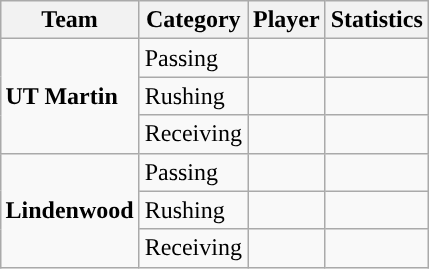<table class="wikitable" style="float: right;">
<tr>
<th>Team</th>
<th>Category</th>
<th>Player</th>
<th>Statistics</th>
</tr>
<tr>
<td rowspan=3><strong>UT Martin</strong></td>
<td>Passing</td>
<td></td>
<td></td>
</tr>
<tr>
<td>Rushing</td>
<td></td>
<td></td>
</tr>
<tr>
<td>Receiving</td>
<td></td>
<td></td>
</tr>
<tr>
<td rowspan=3><strong>Lindenwood</strong></td>
<td>Passing</td>
<td></td>
<td></td>
</tr>
<tr>
<td>Rushing</td>
<td></td>
<td></td>
</tr>
<tr>
<td>Receiving</td>
<td></td>
<td></td>
</tr>
</table>
